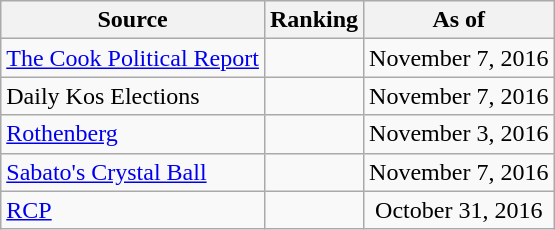<table class="wikitable" style="text-align:center">
<tr>
<th>Source</th>
<th>Ranking</th>
<th>As of</th>
</tr>
<tr>
<td align=left><a href='#'>The Cook Political Report</a></td>
<td></td>
<td>November 7, 2016</td>
</tr>
<tr>
<td align=left>Daily Kos Elections</td>
<td></td>
<td>November 7, 2016</td>
</tr>
<tr>
<td align=left><a href='#'>Rothenberg</a></td>
<td></td>
<td>November 3, 2016</td>
</tr>
<tr>
<td align=left><a href='#'>Sabato's Crystal Ball</a></td>
<td></td>
<td>November 7, 2016</td>
</tr>
<tr>
<td align="left"><a href='#'>RCP</a></td>
<td></td>
<td>October 31, 2016</td>
</tr>
</table>
